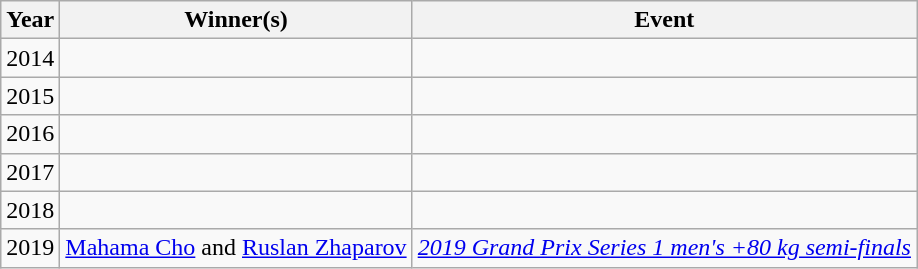<table class="wikitable">
<tr>
<th>Year</th>
<th>Winner(s)</th>
<th>Event</th>
</tr>
<tr>
<td>2014</td>
<td></td>
<td></td>
</tr>
<tr>
<td>2015</td>
<td></td>
<td></td>
</tr>
<tr>
<td>2016</td>
<td></td>
<td></td>
</tr>
<tr>
<td>2017</td>
<td></td>
<td></td>
</tr>
<tr>
<td>2018</td>
<td></td>
<td></td>
</tr>
<tr>
<td>2019</td>
<td> <a href='#'>Mahama Cho</a> and  <a href='#'>Ruslan Zhaparov</a></td>
<td> <a href='#'><em>2019 Grand Prix Series 1 men's +80 kg semi-finals</em></a></td>
</tr>
</table>
